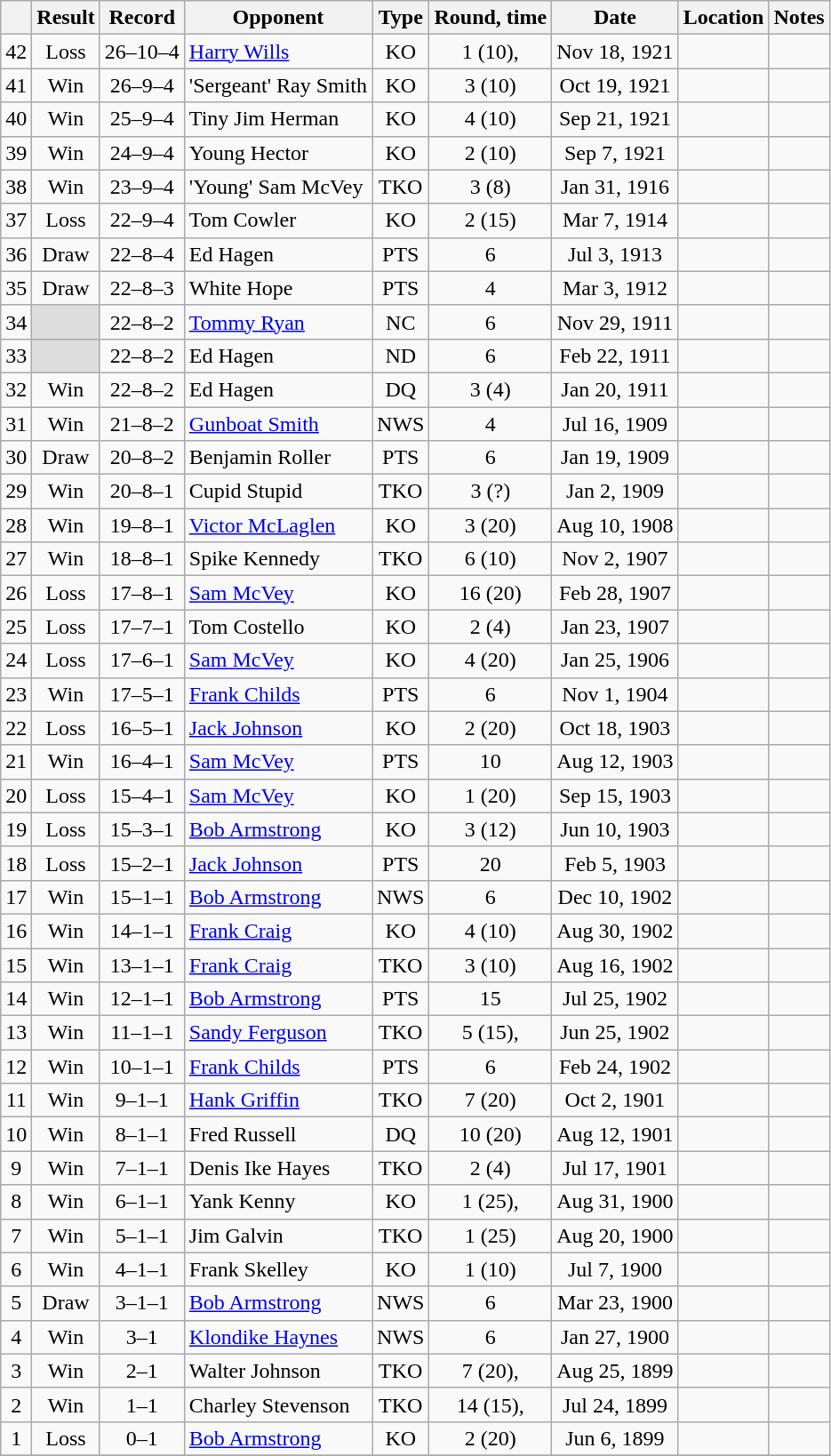<table class="wikitable mw-collapsible" style="text-align:center">
<tr>
<th></th>
<th>Result</th>
<th>Record</th>
<th>Opponent</th>
<th>Type</th>
<th>Round, time</th>
<th>Date</th>
<th>Location</th>
<th>Notes</th>
</tr>
<tr>
<td>42</td>
<td>Loss</td>
<td>26–10–4 </td>
<td align=left><a href='#'>Harry Wills</a></td>
<td>KO</td>
<td>1 (10), </td>
<td>Nov 18, 1921</td>
<td style="text-align:left;"></td>
<td style="text-align:left;"></td>
</tr>
<tr>
<td>41</td>
<td>Win</td>
<td>26–9–4 </td>
<td align=left>'Sergeant' Ray Smith</td>
<td>KO</td>
<td>3 (10)</td>
<td>Oct 19, 1921</td>
<td style="text-align:left;"></td>
<td></td>
</tr>
<tr>
<td>40</td>
<td>Win</td>
<td>25–9–4 </td>
<td align=left>Tiny Jim Herman</td>
<td>KO</td>
<td>4 (10)</td>
<td>Sep 21, 1921</td>
<td style="text-align:left;"></td>
<td></td>
</tr>
<tr>
<td>39</td>
<td>Win</td>
<td>24–9–4 </td>
<td align=left>Young Hector</td>
<td>KO</td>
<td>2 (10)</td>
<td>Sep 7, 1921</td>
<td style="text-align:left;"></td>
<td></td>
</tr>
<tr>
<td>38</td>
<td>Win</td>
<td>23–9–4 </td>
<td align=left>'Young' Sam McVey</td>
<td>TKO</td>
<td>3 (8)</td>
<td>Jan 31, 1916</td>
<td style="text-align:left;"></td>
<td></td>
</tr>
<tr>
<td>37</td>
<td>Loss</td>
<td>22–9–4 </td>
<td align=left>Tom Cowler</td>
<td>KO</td>
<td>2 (15)</td>
<td>Mar 7, 1914</td>
<td style="text-align:left;"></td>
<td></td>
</tr>
<tr>
<td>36</td>
<td>Draw</td>
<td>22–8–4 </td>
<td align=left>Ed Hagen</td>
<td>PTS</td>
<td>6</td>
<td>Jul 3, 1913</td>
<td style="text-align:left;"></td>
<td></td>
</tr>
<tr>
<td>35</td>
<td>Draw</td>
<td>22–8–3 </td>
<td align=left>White Hope</td>
<td>PTS</td>
<td>4</td>
<td>Mar 3, 1912</td>
<td style="text-align:left;"></td>
<td></td>
</tr>
<tr>
<td>34</td>
<td style="background:#DDD"></td>
<td>22–8–2 </td>
<td align=left><a href='#'>Tommy Ryan</a></td>
<td>NC</td>
<td>6</td>
<td>Nov 29, 1911</td>
<td style="text-align:left;"></td>
<td></td>
</tr>
<tr>
<td>33</td>
<td style="background:#DDD"></td>
<td>22–8–2 </td>
<td align=left>Ed Hagen</td>
<td>ND</td>
<td>6</td>
<td>Feb 22, 1911</td>
<td style="text-align:left;"></td>
<td></td>
</tr>
<tr>
<td>32</td>
<td>Win</td>
<td>22–8–2</td>
<td align=left>Ed Hagen</td>
<td>DQ</td>
<td>3 (4)</td>
<td>Jan 20, 1911</td>
<td style="text-align:left;"></td>
<td style="text-align:left;"></td>
</tr>
<tr>
<td>31</td>
<td>Win</td>
<td>21–8–2</td>
<td align=left><a href='#'>Gunboat Smith</a></td>
<td>NWS</td>
<td>4</td>
<td>Jul 16, 1909</td>
<td style="text-align:left;"></td>
<td></td>
</tr>
<tr>
<td>30</td>
<td>Draw</td>
<td>20–8–2</td>
<td align=left>Benjamin Roller</td>
<td>PTS</td>
<td>6</td>
<td>Jan 19, 1909</td>
<td style="text-align:left;"></td>
<td></td>
</tr>
<tr>
<td>29</td>
<td>Win</td>
<td>20–8–1</td>
<td align=left>Cupid Stupid</td>
<td>TKO</td>
<td>3 (?)</td>
<td>Jan 2, 1909</td>
<td style="text-align:left;"></td>
<td></td>
</tr>
<tr>
<td>28</td>
<td>Win</td>
<td>19–8–1</td>
<td align=left><a href='#'>Victor McLaglen</a></td>
<td>KO</td>
<td>3 (20)</td>
<td>Aug 10, 1908</td>
<td style="text-align:left;"></td>
<td></td>
</tr>
<tr>
<td>27</td>
<td>Win</td>
<td>18–8–1</td>
<td align=left>Spike Kennedy</td>
<td>TKO</td>
<td>6 (10)</td>
<td>Nov 2, 1907</td>
<td style="text-align:left;"></td>
<td></td>
</tr>
<tr>
<td>26</td>
<td>Loss</td>
<td>17–8–1</td>
<td align=left><a href='#'>Sam McVey</a></td>
<td>KO</td>
<td>16 (20)</td>
<td>Feb 28, 1907</td>
<td style="text-align:left;"></td>
<td></td>
</tr>
<tr>
<td>25</td>
<td>Loss</td>
<td>17–7–1</td>
<td align=left>Tom Costello</td>
<td>KO</td>
<td>2 (4)</td>
<td>Jan 23, 1907</td>
<td style="text-align:left;"></td>
<td></td>
</tr>
<tr>
<td>24</td>
<td>Loss</td>
<td>17–6–1</td>
<td align=left><a href='#'>Sam McVey</a></td>
<td>KO</td>
<td>4 (20)</td>
<td>Jan 25, 1906</td>
<td style="text-align:left;"></td>
<td></td>
</tr>
<tr>
<td>23</td>
<td>Win</td>
<td>17–5–1</td>
<td align=left><a href='#'>Frank Childs</a></td>
<td>PTS</td>
<td>6</td>
<td>Nov 1, 1904</td>
<td style="text-align:left;"></td>
<td style="text-align:left;"></td>
</tr>
<tr>
<td>22</td>
<td>Loss</td>
<td>16–5–1</td>
<td align=left><a href='#'>Jack Johnson</a></td>
<td>KO</td>
<td>2 (20)</td>
<td>Oct 18, 1903</td>
<td style="text-align:left;"></td>
<td style="text-align:left;"></td>
</tr>
<tr>
<td>21</td>
<td>Win</td>
<td>16–4–1</td>
<td align=left><a href='#'>Sam McVey</a></td>
<td>PTS</td>
<td>10</td>
<td>Aug 12, 1903</td>
<td style="text-align:left;"></td>
<td></td>
</tr>
<tr>
<td>20</td>
<td>Loss</td>
<td>15–4–1</td>
<td align=left><a href='#'>Sam McVey</a></td>
<td>KO</td>
<td>1 (20)</td>
<td>Sep 15, 1903</td>
<td style="text-align:left;"></td>
<td></td>
</tr>
<tr>
<td>19</td>
<td>Loss</td>
<td>15–3–1</td>
<td align=left><a href='#'>Bob Armstrong</a></td>
<td>KO</td>
<td>3 (12)</td>
<td>Jun 10, 1903</td>
<td style="text-align:left;"></td>
<td></td>
</tr>
<tr>
<td>18</td>
<td>Loss</td>
<td>15–2–1</td>
<td align=left><a href='#'>Jack Johnson</a></td>
<td>PTS</td>
<td>20</td>
<td>Feb 5, 1903</td>
<td style="text-align:left;"></td>
<td style="text-align:left;"></td>
</tr>
<tr>
<td>17</td>
<td>Win</td>
<td>15–1–1</td>
<td align=left><a href='#'>Bob Armstrong</a></td>
<td>NWS</td>
<td>6</td>
<td>Dec 10, 1902</td>
<td style="text-align:left;"></td>
<td style="text-align:left;"></td>
</tr>
<tr>
<td>16</td>
<td>Win</td>
<td>14–1–1</td>
<td align=left><a href='#'>Frank Craig</a></td>
<td>KO</td>
<td>4 (10)</td>
<td>Aug 30, 1902</td>
<td style="text-align:left;"></td>
<td style="text-align:left;"></td>
</tr>
<tr>
<td>15</td>
<td>Win</td>
<td>13–1–1</td>
<td align=left><a href='#'>Frank Craig</a></td>
<td>TKO</td>
<td>3 (10)</td>
<td>Aug 16, 1902</td>
<td style="text-align:left;"></td>
<td style="text-align:left;"></td>
</tr>
<tr>
<td>14</td>
<td>Win</td>
<td>12–1–1</td>
<td align=left><a href='#'>Bob Armstrong</a></td>
<td>PTS</td>
<td>15</td>
<td>Jul 25, 1902</td>
<td style="text-align:left;"></td>
<td style="text-align:left;"></td>
</tr>
<tr>
<td>13</td>
<td>Win</td>
<td>11–1–1</td>
<td align=left><a href='#'>Sandy Ferguson</a></td>
<td>TKO</td>
<td>5 (15), </td>
<td>Jun 25, 1902</td>
<td style="text-align:left;"></td>
<td></td>
</tr>
<tr>
<td>12</td>
<td>Win</td>
<td>10–1–1</td>
<td align=left><a href='#'>Frank Childs</a></td>
<td>PTS</td>
<td>6</td>
<td>Feb 24, 1902</td>
<td style="text-align:left;"></td>
<td style="text-align:left;"></td>
</tr>
<tr>
<td>11</td>
<td>Win</td>
<td>9–1–1</td>
<td align=left><a href='#'>Hank Griffin</a></td>
<td>TKO</td>
<td>7 (20)</td>
<td>Oct 2, 1901</td>
<td style="text-align:left;"></td>
<td></td>
</tr>
<tr>
<td>10</td>
<td>Win</td>
<td>8–1–1</td>
<td align=left>Fred Russell</td>
<td>DQ</td>
<td>10 (20)</td>
<td>Aug 12, 1901</td>
<td style="text-align:left;"></td>
<td style="text-align:left;"></td>
</tr>
<tr>
<td>9</td>
<td>Win</td>
<td>7–1–1</td>
<td align=left>Denis Ike Hayes</td>
<td>TKO</td>
<td>2 (4)</td>
<td>Jul 17, 1901</td>
<td style="text-align:left;"></td>
<td></td>
</tr>
<tr>
<td>8</td>
<td>Win</td>
<td>6–1–1</td>
<td align=left>Yank Kenny</td>
<td>KO</td>
<td>1 (25), </td>
<td>Aug 31, 1900</td>
<td style="text-align:left;"></td>
<td></td>
</tr>
<tr>
<td>7</td>
<td>Win</td>
<td>5–1–1</td>
<td align=left>Jim Galvin</td>
<td>TKO</td>
<td>1 (25)</td>
<td>Aug 20, 1900</td>
<td style="text-align:left;"></td>
<td></td>
</tr>
<tr>
<td>6</td>
<td>Win</td>
<td>4–1–1</td>
<td align=left>Frank Skelley</td>
<td>KO</td>
<td>1 (10)</td>
<td>Jul 7, 1900</td>
<td style="text-align:left;"></td>
<td></td>
</tr>
<tr>
<td>5</td>
<td>Draw</td>
<td>3–1–1</td>
<td align=left><a href='#'>Bob Armstrong</a></td>
<td>NWS</td>
<td>6</td>
<td>Mar 23, 1900</td>
<td style="text-align:left;"></td>
<td></td>
</tr>
<tr>
<td>4</td>
<td>Win</td>
<td>3–1</td>
<td align=left><a href='#'>Klondike Haynes</a></td>
<td>NWS</td>
<td>6</td>
<td>Jan 27, 1900</td>
<td style="text-align:left;"></td>
<td></td>
</tr>
<tr>
<td>3</td>
<td>Win</td>
<td>2–1</td>
<td align=left>Walter Johnson</td>
<td>TKO</td>
<td>7 (20), </td>
<td>Aug 25, 1899</td>
<td style="text-align:left;"></td>
<td></td>
</tr>
<tr>
<td>2</td>
<td>Win</td>
<td>1–1</td>
<td align=left>Charley Stevenson</td>
<td>TKO</td>
<td>14 (15), </td>
<td>Jul 24, 1899</td>
<td style="text-align:left;"></td>
<td></td>
</tr>
<tr>
<td>1</td>
<td>Loss</td>
<td>0–1</td>
<td align=left><a href='#'>Bob Armstrong</a></td>
<td>KO</td>
<td>2 (20)</td>
<td>Jun 6, 1899</td>
<td style="text-align:left;"></td>
<td></td>
</tr>
<tr>
</tr>
</table>
